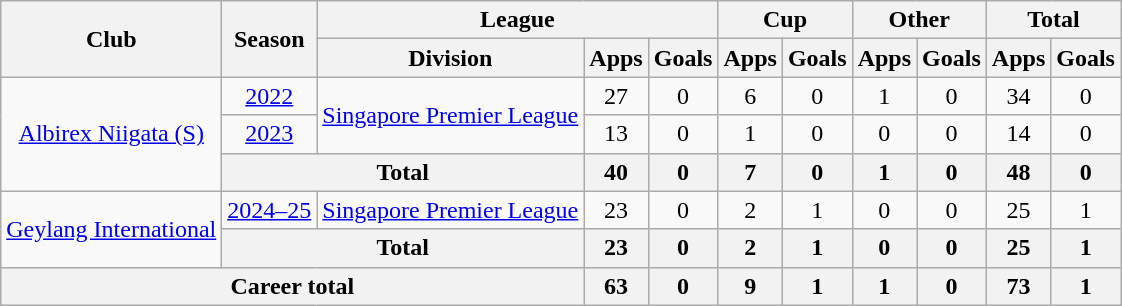<table class="wikitable" style="text-align: center">
<tr>
<th rowspan="2">Club</th>
<th rowspan="2">Season</th>
<th colspan="3">League</th>
<th colspan="2">Cup</th>
<th colspan="2">Other</th>
<th colspan="2">Total</th>
</tr>
<tr>
<th>Division</th>
<th>Apps</th>
<th>Goals</th>
<th>Apps</th>
<th>Goals</th>
<th>Apps</th>
<th>Goals</th>
<th>Apps</th>
<th>Goals</th>
</tr>
<tr>
<td rowspan="3"><a href='#'>Albirex Niigata (S)</a></td>
<td><a href='#'>2022</a></td>
<td rowspan="2"><a href='#'>Singapore Premier League</a></td>
<td>27</td>
<td>0</td>
<td>6</td>
<td>0</td>
<td>1</td>
<td>0</td>
<td>34</td>
<td>0</td>
</tr>
<tr>
<td><a href='#'>2023</a></td>
<td>13</td>
<td>0</td>
<td>1</td>
<td>0</td>
<td>0</td>
<td>0</td>
<td>14</td>
<td>0</td>
</tr>
<tr>
<th colspan=2>Total</th>
<th>40</th>
<th>0</th>
<th>7</th>
<th>0</th>
<th>1</th>
<th>0</th>
<th>48</th>
<th>0</th>
</tr>
<tr>
<td rowspan="2"><a href='#'>Geylang International</a></td>
<td><a href='#'>2024–25</a></td>
<td rowspan="1"><a href='#'>Singapore Premier League</a></td>
<td>23</td>
<td>0</td>
<td>2</td>
<td>1</td>
<td>0</td>
<td>0</td>
<td>25</td>
<td>1</td>
</tr>
<tr>
<th colspan=2>Total</th>
<th>23</th>
<th>0</th>
<th>2</th>
<th>1</th>
<th>0</th>
<th>0</th>
<th>25</th>
<th>1</th>
</tr>
<tr>
<th colspan=3>Career total</th>
<th>63</th>
<th>0</th>
<th>9</th>
<th>1</th>
<th>1</th>
<th>0</th>
<th>73</th>
<th>1</th>
</tr>
</table>
